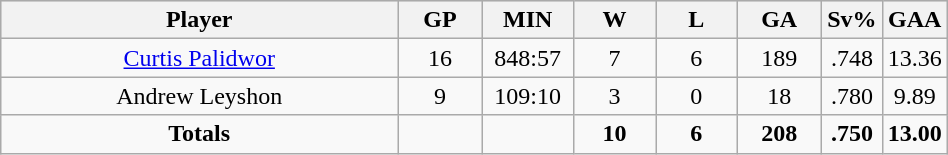<table class="wikitable sortable" width="50%">
<tr align="center"  bgcolor="#dddddd">
<th width="50%">Player</th>
<th width="10%">GP</th>
<th width="10%">MIN</th>
<th width="10%">W</th>
<th width="10%">L</th>
<th width="10%">GA</th>
<th width="10%">Sv%</th>
<th width="10%">GAA</th>
</tr>
<tr align=center>
<td><a href='#'>Curtis Palidwor</a></td>
<td>16</td>
<td>848:57</td>
<td>7</td>
<td>6</td>
<td>189</td>
<td>.748</td>
<td>13.36</td>
</tr>
<tr align=center>
<td>Andrew Leyshon</td>
<td>9</td>
<td>109:10</td>
<td>3</td>
<td>0</td>
<td>18</td>
<td>.780</td>
<td>9.89</td>
</tr>
<tr align=center>
<td><strong>Totals</strong></td>
<td></td>
<td></td>
<td><strong>10</strong></td>
<td><strong>6</strong></td>
<td><strong> 208</strong></td>
<td><strong> .750</strong></td>
<td><strong> 13.00</strong></td>
</tr>
</table>
